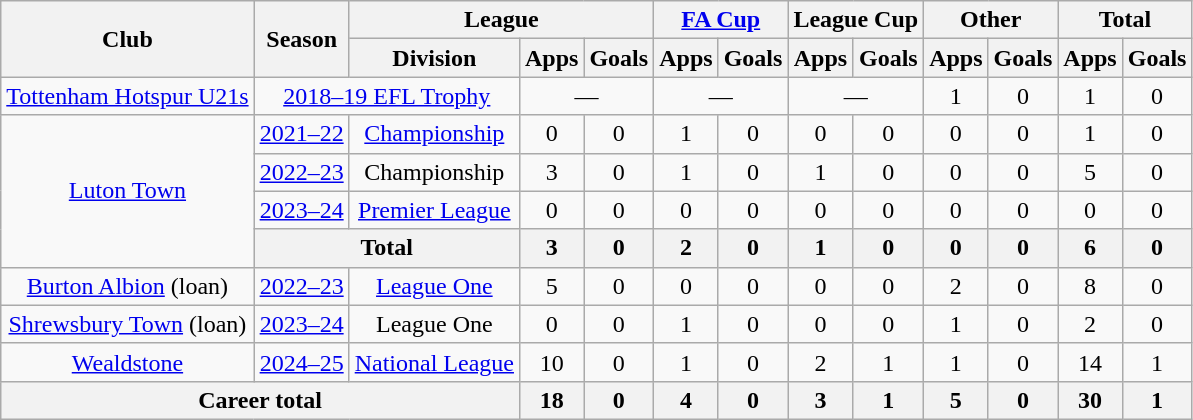<table class="wikitable" style="text-align:center">
<tr>
<th rowspan="2">Club</th>
<th rowspan="2">Season</th>
<th colspan="3">League</th>
<th colspan="2"><a href='#'>FA Cup</a></th>
<th colspan="2">League Cup</th>
<th colspan="2">Other</th>
<th colspan="2">Total</th>
</tr>
<tr>
<th>Division</th>
<th>Apps</th>
<th>Goals</th>
<th>Apps</th>
<th>Goals</th>
<th>Apps</th>
<th>Goals</th>
<th>Apps</th>
<th>Goals</th>
<th>Apps</th>
<th>Goals</th>
</tr>
<tr>
<td><a href='#'>Tottenham Hotspur U21s</a></td>
<td colspan="2"><a href='#'>2018–19 EFL Trophy</a></td>
<td colspan="2">—</td>
<td colspan="2">—</td>
<td colspan="2">—</td>
<td>1</td>
<td>0</td>
<td>1</td>
<td>0</td>
</tr>
<tr>
<td rowspan=4><a href='#'>Luton Town</a></td>
<td><a href='#'>2021–22</a></td>
<td><a href='#'>Championship</a></td>
<td>0</td>
<td>0</td>
<td>1</td>
<td>0</td>
<td>0</td>
<td>0</td>
<td>0</td>
<td>0</td>
<td>1</td>
<td>0</td>
</tr>
<tr>
<td><a href='#'>2022–23</a></td>
<td>Championship</td>
<td>3</td>
<td>0</td>
<td>1</td>
<td>0</td>
<td>1</td>
<td>0</td>
<td>0</td>
<td>0</td>
<td>5</td>
<td>0</td>
</tr>
<tr>
<td><a href='#'>2023–24</a></td>
<td><a href='#'>Premier League</a></td>
<td>0</td>
<td>0</td>
<td>0</td>
<td>0</td>
<td>0</td>
<td>0</td>
<td>0</td>
<td>0</td>
<td>0</td>
<td>0</td>
</tr>
<tr>
<th colspan=2>Total</th>
<th>3</th>
<th>0</th>
<th>2</th>
<th>0</th>
<th>1</th>
<th>0</th>
<th>0</th>
<th>0</th>
<th>6</th>
<th>0</th>
</tr>
<tr>
<td><a href='#'>Burton Albion</a> (loan)</td>
<td><a href='#'>2022–23</a></td>
<td><a href='#'>League One</a></td>
<td>5</td>
<td>0</td>
<td>0</td>
<td>0</td>
<td>0</td>
<td>0</td>
<td>2</td>
<td>0</td>
<td>8</td>
<td>0</td>
</tr>
<tr>
<td><a href='#'>Shrewsbury Town</a> (loan)</td>
<td><a href='#'>2023–24</a></td>
<td>League One</td>
<td>0</td>
<td>0</td>
<td>1</td>
<td>0</td>
<td>0</td>
<td>0</td>
<td>1</td>
<td>0</td>
<td>2</td>
<td>0</td>
</tr>
<tr>
<td><a href='#'>Wealdstone</a></td>
<td><a href='#'>2024–25</a></td>
<td><a href='#'>National League</a></td>
<td>10</td>
<td>0</td>
<td>1</td>
<td>0</td>
<td>2</td>
<td>1</td>
<td>1</td>
<td>0</td>
<td>14</td>
<td>1</td>
</tr>
<tr>
<th colspan="3">Career total</th>
<th>18</th>
<th>0</th>
<th>4</th>
<th>0</th>
<th>3</th>
<th>1</th>
<th>5</th>
<th>0</th>
<th>30</th>
<th>1</th>
</tr>
</table>
